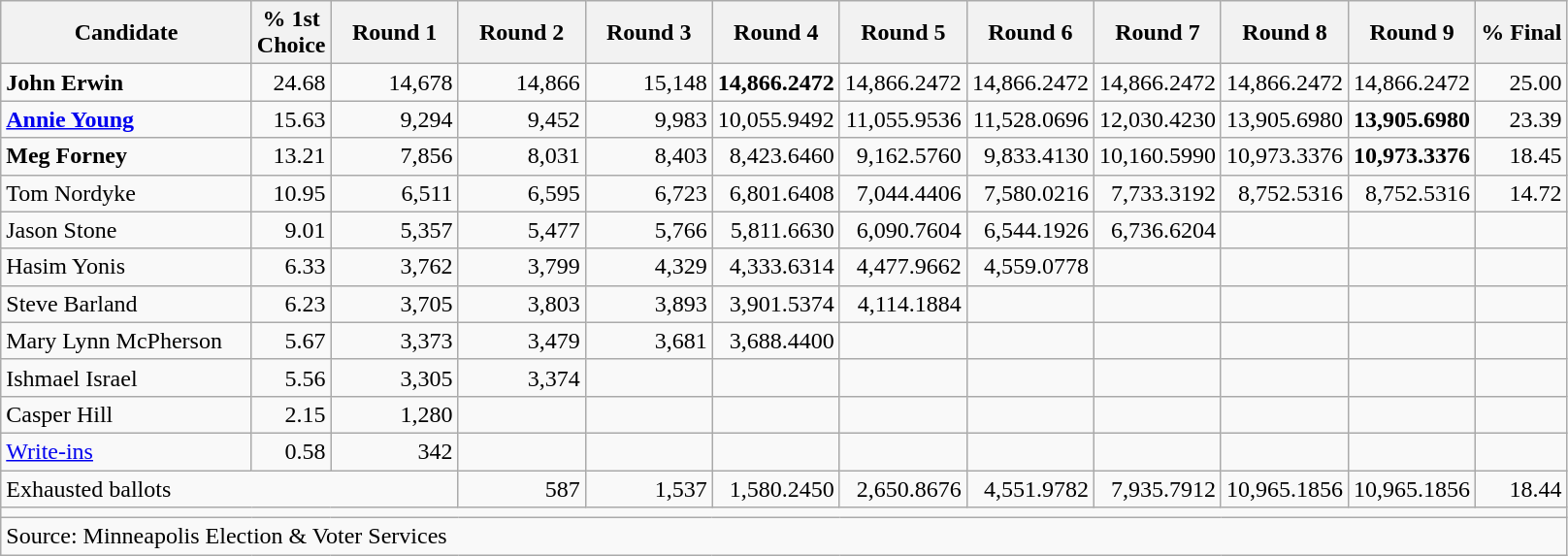<table class="wikitable">
<tr>
<th style="width:165px">Candidate</th>
<th>% 1st<br>Choice</th>
<th style="width:80px">Round 1</th>
<th style="width:80px">Round 2</th>
<th style="width:80px">Round 3</th>
<th style="width:80px">Round 4</th>
<th style="width:80px">Round 5</th>
<th style="width:80px">Round 6</th>
<th style="width:80px">Round 7</th>
<th style="width:80px">Round 8</th>
<th style="width:80px">Round 9</th>
<th>% Final</th>
</tr>
<tr>
<td><strong>John Erwin</strong></td>
<td align="right">24.68</td>
<td align="right">14,678</td>
<td align="right">14,866</td>
<td align="right">15,148</td>
<td align="right"><strong>14,866.2472</strong></td>
<td align="right">14,866.2472</td>
<td align="right">14,866.2472</td>
<td align="right">14,866.2472</td>
<td align="right">14,866.2472</td>
<td align="right">14,866.2472</td>
<td align="right">25.00</td>
</tr>
<tr>
<td><strong><a href='#'>Annie Young</a></strong></td>
<td align="right">15.63</td>
<td align="right">9,294</td>
<td align="right">9,452</td>
<td align="right">9,983</td>
<td align="right">10,055.9492</td>
<td align="right">11,055.9536</td>
<td align="right">11,528.0696</td>
<td align="right">12,030.4230</td>
<td align="right">13,905.6980</td>
<td align="right"><strong>13,905.6980</strong></td>
<td align="right">23.39</td>
</tr>
<tr>
<td><strong>Meg Forney</strong></td>
<td align="right">13.21</td>
<td align="right">7,856</td>
<td align="right">8,031</td>
<td align="right">8,403</td>
<td align="right">8,423.6460</td>
<td align="right">9,162.5760</td>
<td align="right">9,833.4130</td>
<td align="right">10,160.5990</td>
<td align="right">10,973.3376</td>
<td align="right"><strong>10,973.3376</strong></td>
<td align="right">18.45</td>
</tr>
<tr>
<td>Tom Nordyke</td>
<td align="right">10.95</td>
<td align="right">6,511</td>
<td align="right">6,595</td>
<td align="right">6,723</td>
<td align="right">6,801.6408</td>
<td align="right">7,044.4406</td>
<td align="right">7,580.0216</td>
<td align="right">7,733.3192</td>
<td align="right">8,752.5316</td>
<td align="right">8,752.5316</td>
<td align="right">14.72</td>
</tr>
<tr>
<td>Jason Stone</td>
<td align="right">9.01</td>
<td align="right">5,357</td>
<td align="right">5,477</td>
<td align="right">5,766</td>
<td align="right">5,811.6630</td>
<td align="right">6,090.7604</td>
<td align="right">6,544.1926</td>
<td align="right">6,736.6204</td>
<td align="right"></td>
<td align="right"></td>
<td></td>
</tr>
<tr>
<td>Hasim Yonis</td>
<td align="right">6.33</td>
<td align="right">3,762</td>
<td align="right">3,799</td>
<td align="right">4,329</td>
<td align="right">4,333.6314</td>
<td align="right">4,477.9662</td>
<td align="right">4,559.0778</td>
<td align="right"></td>
<td align="right"></td>
<td align="right"></td>
<td></td>
</tr>
<tr>
<td>Steve Barland</td>
<td align="right">6.23</td>
<td align="right">3,705</td>
<td align="right">3,803</td>
<td align="right">3,893</td>
<td align="right">3,901.5374</td>
<td align="right">4,114.1884</td>
<td align="right"></td>
<td align="right"></td>
<td align="right"></td>
<td align="right"></td>
<td></td>
</tr>
<tr>
<td>Mary Lynn McPherson</td>
<td align="right">5.67</td>
<td align="right">3,373</td>
<td align="right">3,479</td>
<td align="right">3,681</td>
<td align="right">3,688.4400</td>
<td align="right"></td>
<td align="right"></td>
<td align="right"></td>
<td align="right"></td>
<td align="right"></td>
<td></td>
</tr>
<tr>
<td>Ishmael Israel</td>
<td align="right">5.56</td>
<td align="right">3,305</td>
<td align="right">3,374</td>
<td align="right"></td>
<td align="right"></td>
<td align="right"></td>
<td align="right"></td>
<td align="right"></td>
<td align="right"></td>
<td align="right"></td>
<td></td>
</tr>
<tr>
<td>Casper Hill</td>
<td align="right">2.15</td>
<td align="right">1,280</td>
<td align="right"></td>
<td align="right"></td>
<td align="right"></td>
<td align="right"></td>
<td align="right"></td>
<td align="right"></td>
<td align="right"></td>
<td align="right"></td>
<td></td>
</tr>
<tr>
<td><a href='#'>Write-ins</a></td>
<td align="right">0.58</td>
<td align="right">342</td>
<td align="right"></td>
<td align="right"></td>
<td align="right"></td>
<td align="right"></td>
<td align="right"></td>
<td align="right"></td>
<td align="right"></td>
<td align="right"></td>
<td></td>
</tr>
<tr>
<td colspan="3">Exhausted ballots</td>
<td align="right">587</td>
<td align="right">1,537</td>
<td align="right">1,580.2450</td>
<td align="right">2,650.8676</td>
<td align="right">4,551.9782</td>
<td align="right">7,935.7912</td>
<td align="right">10,965.1856</td>
<td align="right">10,965.1856</td>
<td align="right">18.44</td>
</tr>
<tr>
<td colspan="12"></td>
</tr>
<tr>
<td colspan="12">Source: Minneapolis Election & Voter Services</td>
</tr>
</table>
